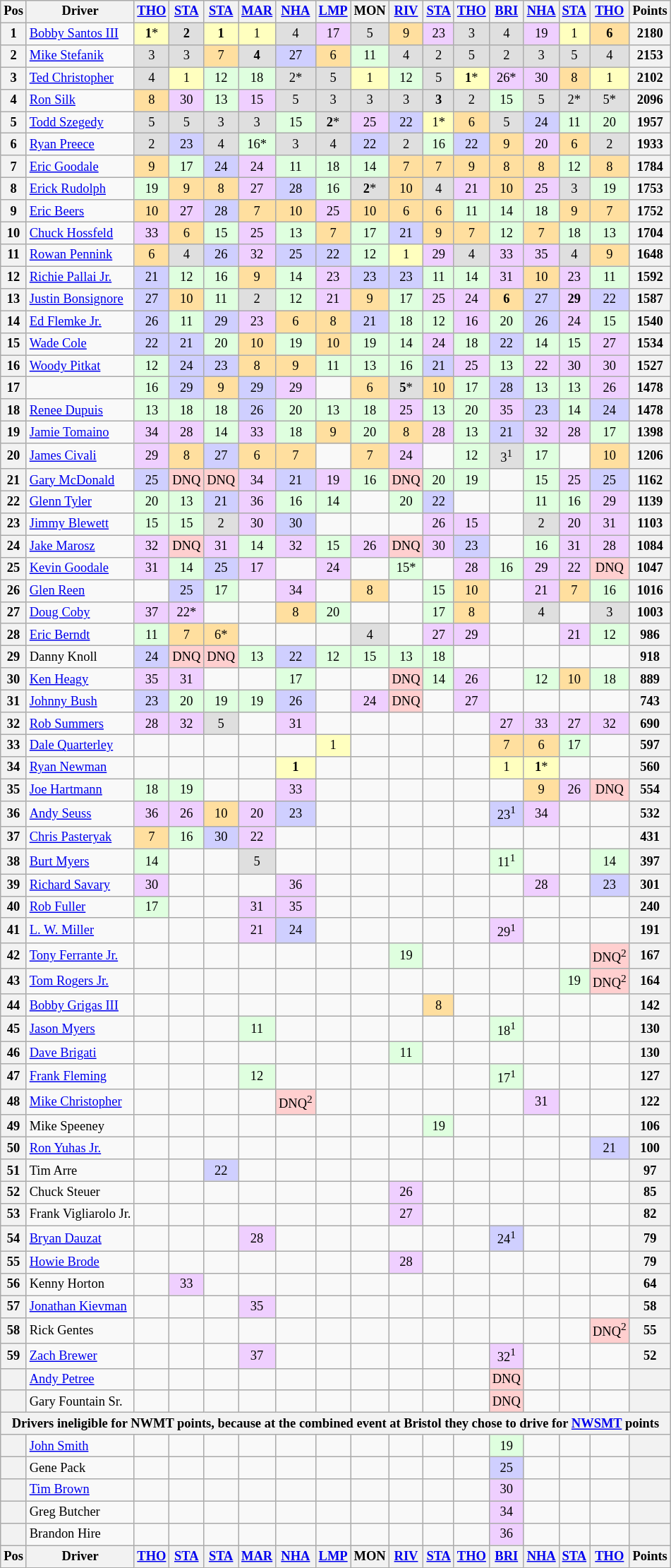<table class="wikitable" style="font-size:77%; text-align:center;">
<tr valign="center">
<th valign="middle">Pos</th>
<th valign="middle">Driver</th>
<th><a href='#'>THO</a></th>
<th><a href='#'>STA</a></th>
<th><a href='#'>STA</a></th>
<th><a href='#'>MAR</a></th>
<th><a href='#'>NHA</a></th>
<th><a href='#'>LMP</a></th>
<th Monadnock Speedway>MON</th>
<th><a href='#'>RIV</a></th>
<th><a href='#'>STA</a></th>
<th><a href='#'>THO</a></th>
<th><a href='#'>BRI</a></th>
<th><a href='#'>NHA</a></th>
<th><a href='#'>STA</a></th>
<th><a href='#'>THO</a></th>
<th valign="middle">Points</th>
</tr>
<tr>
<th>1</th>
<td align="left"><a href='#'>Bobby Santos III</a></td>
<td style="background:#FFFFBF;"><strong>1</strong>*</td>
<td style="background:#DFDFDF;"><strong>2</strong></td>
<td style="background:#FFFFBF;"><strong>1</strong></td>
<td style="background:#FFFFBF;">1</td>
<td style="background:#DFDFDF;">4</td>
<td style="background:#EFCFFF;">17</td>
<td style="background:#DFDFDF;">5</td>
<td style="background:#FFDF9F;">9</td>
<td style="background:#EFCFFF;">23</td>
<td style="background:#DFDFDF;">3</td>
<td style="background:#DFDFDF;">4</td>
<td style="background:#EFCFFF;">19</td>
<td style="background:#FFFFBF;">1</td>
<td style="background:#FFDF9F;"><strong>6</strong></td>
<th>2180</th>
</tr>
<tr>
<th>2</th>
<td align="left"><a href='#'>Mike Stefanik</a></td>
<td style="background:#DFDFDF;">3</td>
<td style="background:#DFDFDF;">3</td>
<td style="background:#FFDF9F;">7</td>
<td style="background:#DFDFDF;"><strong>4</strong></td>
<td style="background:#CFCFFF;">27</td>
<td style="background:#FFDF9F;">6</td>
<td style="background:#DFFFDF;">11</td>
<td style="background:#DFDFDF;">4</td>
<td style="background:#DFDFDF;">2</td>
<td style="background:#DFDFDF;">5</td>
<td style="background:#DFDFDF;">2</td>
<td style="background:#DFDFDF;">3</td>
<td style="background:#DFDFDF;">5</td>
<td style="background:#DFDFDF;">4</td>
<th>2153</th>
</tr>
<tr>
<th>3</th>
<td align="left"><a href='#'>Ted Christopher</a></td>
<td style="background:#DFDFDF;">4</td>
<td style="background:#FFFFBF;">1</td>
<td style="background:#DFFFDF;">12</td>
<td style="background:#DFFFDF;">18</td>
<td style="background:#DFDFDF;">2*</td>
<td style="background:#DFDFDF;">5</td>
<td style="background:#FFFFBF;">1</td>
<td style="background:#DFFFDF;">12</td>
<td style="background:#DFDFDF;">5</td>
<td style="background:#FFFFBF;"><strong>1</strong>*</td>
<td style="background:#EFCFFF;">26*</td>
<td style="background:#EFCFFF;">30</td>
<td style="background:#FFDF9F;">8</td>
<td style="background:#FFFFBF;">1</td>
<th>2102</th>
</tr>
<tr>
<th>4</th>
<td align="left"><a href='#'>Ron Silk</a></td>
<td style="background:#FFDF9F;">8</td>
<td style="background:#EFCFFF;">30</td>
<td style="background:#DFFFDF;">13</td>
<td style="background:#EFCFFF;">15</td>
<td style="background:#DFDFDF;">5</td>
<td style="background:#DFDFDF;">3</td>
<td style="background:#DFDFDF;">3</td>
<td style="background:#DFDFDF;">3</td>
<td style="background:#DFDFDF;"><strong>3</strong></td>
<td style="background:#DFDFDF;">2</td>
<td style="background:#DFFFDF;">15</td>
<td style="background:#DFDFDF;">5</td>
<td style="background:#DFDFDF;">2*</td>
<td style="background:#DFDFDF;">5*</td>
<th>2096</th>
</tr>
<tr>
<th>5</th>
<td align="left"><a href='#'>Todd Szegedy</a></td>
<td style="background:#DFDFDF;">5</td>
<td style="background:#DFDFDF;">5</td>
<td style="background:#DFDFDF;">3</td>
<td style="background:#DFDFDF;">3</td>
<td style="background:#DFFFDF;">15</td>
<td style="background:#DFDFDF;"><strong>2</strong>*</td>
<td style="background:#EFCFFF;">25</td>
<td style="background:#CFCFFF;">22</td>
<td style="background:#FFFFBF;">1*</td>
<td style="background:#FFDF9F;">6</td>
<td style="background:#DFDFDF;">5</td>
<td style="background:#CFCFFF;">24</td>
<td style="background:#DFFFDF;">11</td>
<td style="background:#DFFFDF;">20</td>
<th>1957</th>
</tr>
<tr>
<th>6</th>
<td align="left"><a href='#'>Ryan Preece</a></td>
<td style="background:#DFDFDF;">2</td>
<td style="background:#CFCFFF;">23</td>
<td style="background:#DFDFDF;">4</td>
<td style="background:#DFFFDF;">16*</td>
<td style="background:#DFDFDF;">3</td>
<td style="background:#DFDFDF;">4</td>
<td style="background:#CFCFFF;">22</td>
<td style="background:#DFDFDF;">2</td>
<td style="background:#DFFFDF;">16</td>
<td style="background:#CFCFFF;">22</td>
<td style="background:#FFDF9F;">9</td>
<td style="background:#EFCFFF;">20</td>
<td style="background:#FFDF9F;">6</td>
<td style="background:#DFDFDF;">2</td>
<th>1933</th>
</tr>
<tr>
<th>7</th>
<td align="left"><a href='#'>Eric Goodale</a></td>
<td style="background:#FFDF9F;">9</td>
<td style="background:#DFFFDF;">17</td>
<td style="background:#CFCFFF;">24</td>
<td style="background:#EFCFFF;">24</td>
<td style="background:#DFFFDF;">11</td>
<td style="background:#DFFFDF;">18</td>
<td style="background:#DFFFDF;">14</td>
<td style="background:#FFDF9F;">7</td>
<td style="background:#FFDF9F;">7</td>
<td style="background:#FFDF9F;">9</td>
<td style="background:#FFDF9F;">8</td>
<td style="background:#FFDF9F;">8</td>
<td style="background:#DFFFDF;">12</td>
<td style="background:#FFDF9F;">8</td>
<th>1784</th>
</tr>
<tr>
<th>8</th>
<td align="left"><a href='#'>Erick Rudolph</a></td>
<td style="background:#DFFFDF;">19</td>
<td style="background:#FFDF9F;">9</td>
<td style="background:#FFDF9F;">8</td>
<td style="background:#EFCFFF;">27</td>
<td style="background:#CFCFFF;">28</td>
<td style="background:#DFFFDF;">16</td>
<td style="background:#DFDFDF;"><strong>2</strong>*</td>
<td style="background:#FFDF9F;">10</td>
<td style="background:#DFDFDF;">4</td>
<td style="background:#EFCFFF;">21</td>
<td style="background:#FFDF9F;">10</td>
<td style="background:#EFCFFF;">25</td>
<td style="background:#DFDFDF;">3</td>
<td style="background:#DFFFDF;">19</td>
<th>1753</th>
</tr>
<tr>
<th>9</th>
<td align="left"><a href='#'>Eric Beers</a></td>
<td style="background:#FFDF9F;">10</td>
<td style="background:#EFCFFF;">27</td>
<td style="background:#CFCFFF;">28</td>
<td style="background:#FFDF9F;">7</td>
<td style="background:#FFDF9F;">10</td>
<td style="background:#EFCFFF;">25</td>
<td style="background:#FFDF9F;">10</td>
<td style="background:#FFDF9F;">6</td>
<td style="background:#FFDF9F;">6</td>
<td style="background:#DFFFDF;">11</td>
<td style="background:#DFFFDF;">14</td>
<td style="background:#DFFFDF;">18</td>
<td style="background:#FFDF9F;">9</td>
<td style="background:#FFDF9F;">7</td>
<th>1752</th>
</tr>
<tr>
<th>10</th>
<td align="left"><a href='#'>Chuck Hossfeld</a></td>
<td style="background:#EFCFFF;">33</td>
<td style="background:#FFDF9F;">6</td>
<td style="background:#DFFFDF;">15</td>
<td style="background:#EFCFFF;">25</td>
<td style="background:#DFFFDF;">13</td>
<td style="background:#FFDF9F;">7</td>
<td style="background:#DFFFDF;">17</td>
<td style="background:#CFCFFF;">21</td>
<td style="background:#FFDF9F;">9</td>
<td style="background:#FFDF9F;">7</td>
<td style="background:#DFFFDF;">12</td>
<td style="background:#FFDF9F;">7</td>
<td style="background:#DFFFDF;">18</td>
<td style="background:#DFFFDF;">13</td>
<th>1704</th>
</tr>
<tr>
<th>11</th>
<td align="left"><a href='#'>Rowan Pennink</a></td>
<td style="background:#FFDF9F;">6</td>
<td style="background:#DFDFDF;">4</td>
<td style="background:#CFCFFF;">26</td>
<td style="background:#EFCFFF;">32</td>
<td style="background:#CFCFFF;">25</td>
<td style="background:#CFCFFF;">22</td>
<td style="background:#DFFFDF;">12</td>
<td style="background:#FFFFBF;">1</td>
<td style="background:#EFCFFF;">29</td>
<td style="background:#DFDFDF;">4</td>
<td style="background:#EFCFFF;">33</td>
<td style="background:#EFCFFF;">35</td>
<td style="background:#DFDFDF;">4</td>
<td style="background:#FFDF9F;">9</td>
<th>1648</th>
</tr>
<tr>
<th>12</th>
<td align="left"><a href='#'>Richie Pallai Jr.</a></td>
<td style="background:#CFCFFF;">21</td>
<td style="background:#DFFFDF;">12</td>
<td style="background:#DFFFDF;">16</td>
<td style="background:#FFDF9F;">9</td>
<td style="background:#DFFFDF;">14</td>
<td style="background:#EFCFFF;">23</td>
<td style="background:#CFCFFF;">23</td>
<td style="background:#CFCFFF;">23</td>
<td style="background:#DFFFDF;">11</td>
<td style="background:#DFFFDF;">14</td>
<td style="background:#EFCFFF;">31</td>
<td style="background:#FFDF9F;">10</td>
<td style="background:#EFCFFF;">23</td>
<td style="background:#DFFFDF;">11</td>
<th>1592</th>
</tr>
<tr>
<th>13</th>
<td align="left"><a href='#'>Justin Bonsignore</a></td>
<td style="background:#CFCFFF;">27</td>
<td style="background:#FFDF9F;">10</td>
<td style="background:#DFFFDF;">11</td>
<td style="background:#DFDFDF;">2</td>
<td style="background:#DFFFDF;">12</td>
<td style="background:#EFCFFF;">21</td>
<td style="background:#FFDF9F;">9</td>
<td style="background:#DFFFDF;">17</td>
<td style="background:#EFCFFF;">25</td>
<td style="background:#EFCFFF;">24</td>
<td style="background:#FFDF9F;"><strong>6</strong></td>
<td style="background:#CFCFFF;">27</td>
<td style="background:#EFCFFF;"><strong>29</strong></td>
<td style="background:#CFCFFF;">22</td>
<th>1587</th>
</tr>
<tr>
<th>14</th>
<td align="left"><a href='#'>Ed Flemke Jr.</a></td>
<td style="background:#CFCFFF;">26</td>
<td style="background:#DFFFDF;">11</td>
<td style="background:#CFCFFF;">29</td>
<td style="background:#EFCFFF;">23</td>
<td style="background:#FFDF9F;">6</td>
<td style="background:#FFDF9F;">8</td>
<td style="background:#CFCFFF;">21</td>
<td style="background:#DFFFDF;">18</td>
<td style="background:#DFFFDF;">12</td>
<td style="background:#EFCFFF;">16</td>
<td style="background:#DFFFDF;">20</td>
<td style="background:#CFCFFF;">26</td>
<td style="background:#EFCFFF;">24</td>
<td style="background:#DFFFDF;">15</td>
<th>1540</th>
</tr>
<tr>
<th>15</th>
<td align="left"><a href='#'>Wade Cole</a></td>
<td style="background:#CFCFFF;">22</td>
<td style="background:#CFCFFF;">21</td>
<td style="background:#DFFFDF;">20</td>
<td style="background:#FFDF9F;">10</td>
<td style="background:#DFFFDF;">19</td>
<td style="background:#FFDF9F;">10</td>
<td style="background:#DFFFDF;">19</td>
<td style="background:#DFFFDF;">14</td>
<td style="background:#EFCFFF;">24</td>
<td style="background:#DFFFDF;">18</td>
<td style="background:#CFCFFF;">22</td>
<td style="background:#DFFFDF;">14</td>
<td style="background:#DFFFDF;">15</td>
<td style="background:#EFCFFF;">27</td>
<th>1534</th>
</tr>
<tr>
<th>16</th>
<td align="left"><a href='#'>Woody Pitkat</a></td>
<td style="background:#DFFFDF;">12</td>
<td style="background:#CFCFFF;">24</td>
<td style="background:#CFCFFF;">23</td>
<td style="background:#FFDF9F;">8</td>
<td style="background:#FFDF9F;">9</td>
<td style="background:#DFFFDF;">11</td>
<td style="background:#DFFFDF;">13</td>
<td style="background:#DFFFDF;">16</td>
<td style="background:#CFCFFF;">21</td>
<td style="background:#EFCFFF;">25</td>
<td style="background:#DFFFDF;">13</td>
<td style="background:#EFCFFF;">22</td>
<td style="background:#EFCFFF;">30</td>
<td style="background:#EFCFFF;">30</td>
<th>1527</th>
</tr>
<tr>
<th>17</th>
<td align="left"></td>
<td style="background:#DFFFDF;">16</td>
<td style="background:#CFCFFF;">29</td>
<td style="background:#FFDF9F;">9</td>
<td style="background:#CFCFFF;">29</td>
<td style="background:#EFCFFF;">29</td>
<td></td>
<td style="background:#FFDF9F;">6</td>
<td style="background:#DFDFDF;"><strong>5</strong>*</td>
<td style="background:#FFDF9F;">10</td>
<td style="background:#DFFFDF;">17</td>
<td style="background:#CFCFFF;">28</td>
<td style="background:#DFFFDF;">13</td>
<td style="background:#DFFFDF;">13</td>
<td style="background:#EFCFFF;">26</td>
<th>1478</th>
</tr>
<tr>
<th>18</th>
<td align="left"><a href='#'>Renee Dupuis</a></td>
<td style="background:#DFFFDF;">13</td>
<td style="background:#DFFFDF;">18</td>
<td style="background:#DFFFDF;">18</td>
<td style="background:#CFCFFF;">26</td>
<td style="background:#DFFFDF;">20</td>
<td style="background:#DFFFDF;">13</td>
<td style="background:#DFFFDF;">18</td>
<td style="background:#EFCFFF;">25</td>
<td style="background:#DFFFDF;">13</td>
<td style="background:#DFFFDF;">20</td>
<td style="background:#EFCFFF;">35</td>
<td style="background:#CFCFFF;">23</td>
<td style="background:#DFFFDF;">14</td>
<td style="background:#CFCFFF;">24</td>
<th>1478</th>
</tr>
<tr>
<th>19</th>
<td align="left"><a href='#'>Jamie Tomaino</a></td>
<td style="background:#EFCFFF;">34</td>
<td style="background:#EFCFFF;">28</td>
<td style="background:#DFFFDF;">14</td>
<td style="background:#EFCFFF;">33</td>
<td style="background:#DFFFDF;">18</td>
<td style="background:#FFDF9F;">9</td>
<td style="background:#DFFFDF;">20</td>
<td style="background:#FFDF9F;">8</td>
<td style="background:#EFCFFF;">28</td>
<td style="background:#DFFFDF;">13</td>
<td style="background:#CFCFFF;">21</td>
<td style="background:#EFCFFF;">32</td>
<td style="background:#EFCFFF;">28</td>
<td style="background:#DFFFDF;">17</td>
<th>1398</th>
</tr>
<tr>
<th>20</th>
<td align="left"><a href='#'>James Civali</a></td>
<td style="background:#EFCFFF;">29</td>
<td style="background:#FFDF9F;">8</td>
<td style="background:#CFCFFF;">27</td>
<td style="background:#FFDF9F;">6</td>
<td style="background:#FFDF9F;">7</td>
<td></td>
<td style="background:#FFDF9F;">7</td>
<td style="background:#EFCFFF;">24</td>
<td></td>
<td style="background:#DFFFDF;">12</td>
<td style="background:#DFDFDF;">3<sup>1</sup></td>
<td style="background:#DFFFDF;">17</td>
<td></td>
<td style="background:#FFDF9F;">10</td>
<th>1206</th>
</tr>
<tr>
<th>21</th>
<td align="left"><a href='#'>Gary McDonald</a></td>
<td style="background:#CFCFFF;">25</td>
<td style="background:#FFCFCF;">DNQ</td>
<td style="background:#FFCFCF;">DNQ</td>
<td style="background:#EFCFFF;">34</td>
<td style="background:#CFCFFF;">21</td>
<td style="background:#EFCFFF;">19</td>
<td style="background:#DFFFDF;">16</td>
<td style="background:#FFCFCF;">DNQ</td>
<td style="background:#DFFFDF;">20</td>
<td style="background:#DFFFDF;">19</td>
<td></td>
<td style="background:#DFFFDF;">15</td>
<td style="background:#EFCFFF;">25</td>
<td style="background:#CFCFFF;">25</td>
<th>1162</th>
</tr>
<tr>
<th>22</th>
<td align="left"><a href='#'>Glenn Tyler</a></td>
<td style="background:#DFFFDF;">20</td>
<td style="background:#DFFFDF;">13</td>
<td style="background:#CFCFFF;">21</td>
<td style="background:#EFCFFF;">36</td>
<td style="background:#DFFFDF;">16</td>
<td style="background:#DFFFDF;">14</td>
<td></td>
<td style="background:#DFFFDF;">20</td>
<td style="background:#CFCFFF;">22</td>
<td></td>
<td></td>
<td style="background:#DFFFDF;">11</td>
<td style="background:#DFFFDF;">16</td>
<td style="background:#EFCFFF;">29</td>
<th>1139</th>
</tr>
<tr>
<th>23</th>
<td align="left"><a href='#'>Jimmy Blewett</a></td>
<td style="background:#DFFFDF;">15</td>
<td style="background:#DFFFDF;">15</td>
<td style="background:#DFDFDF;">2</td>
<td style="background:#EFCFFF;">30</td>
<td style="background:#CFCFFF;">30</td>
<td></td>
<td></td>
<td></td>
<td style="background:#EFCFFF;">26</td>
<td style="background:#EFCFFF;">15</td>
<td></td>
<td style="background:#DFDFDF;">2</td>
<td style="background:#EFCFFF;">20</td>
<td style="background:#EFCFFF;">31</td>
<th>1103</th>
</tr>
<tr>
<th>24</th>
<td align="left"><a href='#'>Jake Marosz</a></td>
<td style="background:#EFCFFF;">32</td>
<td style="background:#FFCFCF;">DNQ</td>
<td style="background:#EFCFFF;">31</td>
<td style="background:#DFFFDF;">14</td>
<td style="background:#EFCFFF;">32</td>
<td style="background:#DFFFDF;">15</td>
<td style="background:#EFCFFF;">26</td>
<td style="background:#FFCFCF;">DNQ</td>
<td style="background:#EFCFFF;">30</td>
<td style="background:#CFCFFF;">23</td>
<td></td>
<td style="background:#DFFFDF;">16</td>
<td style="background:#EFCFFF;">31</td>
<td style="background:#EFCFFF;">28</td>
<th>1084</th>
</tr>
<tr>
<th>25</th>
<td align="left"><a href='#'>Kevin Goodale</a></td>
<td style="background:#EFCFFF;">31</td>
<td style="background:#DFFFDF;">14</td>
<td style="background:#CFCFFF;">25</td>
<td style="background:#EFCFFF;">17</td>
<td></td>
<td style="background:#EFCFFF;">24</td>
<td></td>
<td style="background:#DFFFDF;">15*</td>
<td></td>
<td style="background:#EFCFFF;">28</td>
<td style="background:#DFFFDF;">16</td>
<td style="background:#EFCFFF;">29</td>
<td style="background:#EFCFFF;">22</td>
<td style="background:#FFCFCF;">DNQ</td>
<th>1047</th>
</tr>
<tr>
<th>26</th>
<td align="left"><a href='#'>Glen Reen</a></td>
<td></td>
<td style="background:#CFCFFF;">25</td>
<td style="background:#DFFFDF;">17</td>
<td></td>
<td style="background:#EFCFFF;">34</td>
<td></td>
<td style="background:#FFDF9F;">8</td>
<td></td>
<td style="background:#DFFFDF;">15</td>
<td style="background:#FFDF9F;">10</td>
<td></td>
<td style="background:#EFCFFF;">21</td>
<td style="background:#FFDF9F;">7</td>
<td style="background:#DFFFDF;">16</td>
<th>1016</th>
</tr>
<tr>
<th>27</th>
<td align="left"><a href='#'>Doug Coby</a></td>
<td style="background:#EFCFFF;">37</td>
<td style="background:#EFCFFF;">22*</td>
<td></td>
<td></td>
<td style="background:#FFDF9F;">8</td>
<td style="background:#DFFFDF;">20</td>
<td></td>
<td></td>
<td style="background:#DFFFDF;">17</td>
<td style="background:#FFDF9F;">8</td>
<td></td>
<td style="background:#DFDFDF;">4</td>
<td></td>
<td style="background:#DFDFDF;">3</td>
<th>1003</th>
</tr>
<tr>
<th>28</th>
<td align="left"><a href='#'>Eric Berndt</a></td>
<td style="background:#DFFFDF;">11</td>
<td style="background:#FFDF9F;">7</td>
<td style="background:#FFDF9F;">6*</td>
<td></td>
<td></td>
<td></td>
<td style="background:#DFDFDF;">4</td>
<td></td>
<td style="background:#EFCFFF;">27</td>
<td style="background:#EFCFFF;">29</td>
<td></td>
<td></td>
<td style="background:#EFCFFF;">21</td>
<td style="background:#DFFFDF;">12</td>
<th>986</th>
</tr>
<tr>
<th>29</th>
<td align="left">Danny Knoll</td>
<td style="background:#CFCFFF;">24</td>
<td style="background:#FFCFCF;">DNQ</td>
<td style="background:#FFCFCF;">DNQ</td>
<td style="background:#DFFFDF;">13</td>
<td style="background:#CFCFFF;">22</td>
<td style="background:#DFFFDF;">12</td>
<td style="background:#DFFFDF;">15</td>
<td style="background:#DFFFDF;">13</td>
<td style="background:#DFFFDF;">18</td>
<td></td>
<td></td>
<td></td>
<td></td>
<td></td>
<th>918</th>
</tr>
<tr>
<th>30</th>
<td align="left"><a href='#'>Ken Heagy</a></td>
<td style="background:#EFCFFF;">35</td>
<td style="background:#EFCFFF;">31</td>
<td></td>
<td></td>
<td style="background:#DFFFDF;">17</td>
<td></td>
<td></td>
<td style="background:#FFCFCF;">DNQ</td>
<td style="background:#DFFFDF;">14</td>
<td style="background:#EFCFFF;">26</td>
<td></td>
<td style="background:#DFFFDF;">12</td>
<td style="background:#FFDF9F;">10</td>
<td style="background:#DFFFDF;">18</td>
<th>889</th>
</tr>
<tr>
<th>31</th>
<td align="left"><a href='#'>Johnny Bush</a></td>
<td style="background:#CFCFFF;">23</td>
<td style="background:#DFFFDF;">20</td>
<td style="background:#DFFFDF;">19</td>
<td style="background:#DFFFDF;">19</td>
<td style="background:#CFCFFF;">26</td>
<td></td>
<td style="background:#EFCFFF;">24</td>
<td style="background:#FFCFCF;">DNQ</td>
<td></td>
<td style="background:#EFCFFF;">27</td>
<td></td>
<td></td>
<td></td>
<td></td>
<th>743</th>
</tr>
<tr>
<th>32</th>
<td align="left"><a href='#'>Rob Summers</a></td>
<td style="background:#EFCFFF;">28</td>
<td style="background:#EFCFFF;">32</td>
<td style="background:#DFDFDF;">5</td>
<td></td>
<td style="background:#EFCFFF;">31</td>
<td></td>
<td></td>
<td></td>
<td></td>
<td></td>
<td style="background:#EFCFFF;">27</td>
<td style="background:#EFCFFF;">33</td>
<td style="background:#EFCFFF;">27</td>
<td style="background:#EFCFFF;">32</td>
<th>690</th>
</tr>
<tr>
<th>33</th>
<td align="left"><a href='#'>Dale Quarterley</a></td>
<td></td>
<td></td>
<td></td>
<td></td>
<td></td>
<td style="background:#FFFFBF;">1</td>
<td></td>
<td></td>
<td></td>
<td></td>
<td style="background:#FFDF9F;">7</td>
<td style="background:#FFDF9F;">6</td>
<td style="background:#DFFFDF;">17</td>
<td></td>
<th>597</th>
</tr>
<tr>
<th>34</th>
<td align="left"><a href='#'>Ryan Newman</a></td>
<td></td>
<td></td>
<td></td>
<td></td>
<td style="background:#FFFFBF;"><strong>1</strong></td>
<td></td>
<td></td>
<td></td>
<td></td>
<td></td>
<td style="background:#FFFFBF;">1</td>
<td style="background:#FFFFBF;"><strong>1</strong>*</td>
<td></td>
<td></td>
<th>560</th>
</tr>
<tr>
<th>35</th>
<td align="left"><a href='#'>Joe Hartmann</a></td>
<td style="background:#DFFFDF;">18</td>
<td style="background:#DFFFDF;">19</td>
<td></td>
<td></td>
<td style="background:#EFCFFF;">33</td>
<td></td>
<td></td>
<td></td>
<td></td>
<td></td>
<td></td>
<td style="background:#FFDF9F;">9</td>
<td style="background:#EFCFFF;">26</td>
<td style="background:#FFCFCF;">DNQ</td>
<th>554</th>
</tr>
<tr>
<th>36</th>
<td align="left"><a href='#'>Andy Seuss</a></td>
<td style="background:#EFCFFF;">36</td>
<td style="background:#EFCFFF;">26</td>
<td style="background:#FFDF9F;">10</td>
<td style="background:#EFCFFF;">20</td>
<td style="background:#CFCFFF;">23</td>
<td></td>
<td></td>
<td></td>
<td></td>
<td></td>
<td style="background:#CFCFFF;">23<sup>1</sup></td>
<td style="background:#EFCFFF;">34</td>
<td></td>
<td></td>
<th>532</th>
</tr>
<tr>
<th>37</th>
<td align="left"><a href='#'>Chris Pasteryak</a></td>
<td style="background:#FFDF9F;">7</td>
<td style="background:#DFFFDF;">16</td>
<td style="background:#CFCFFF;">30</td>
<td style="background:#EFCFFF;">22</td>
<td></td>
<td></td>
<td></td>
<td></td>
<td></td>
<td></td>
<td></td>
<td></td>
<td></td>
<td></td>
<th>431</th>
</tr>
<tr>
<th>38</th>
<td align="left"><a href='#'>Burt Myers</a></td>
<td style="background:#DFFFDF;">14</td>
<td></td>
<td></td>
<td style="background:#DFDFDF;">5</td>
<td></td>
<td></td>
<td></td>
<td></td>
<td></td>
<td></td>
<td style="background:#DFFFDF;">11<sup>1</sup></td>
<td></td>
<td></td>
<td style="background:#DFFFDF;">14</td>
<th>397</th>
</tr>
<tr>
<th>39</th>
<td align="left"><a href='#'>Richard Savary</a></td>
<td style="background:#EFCFFF;">30</td>
<td></td>
<td></td>
<td></td>
<td style="background:#EFCFFF;">36</td>
<td></td>
<td></td>
<td></td>
<td></td>
<td></td>
<td></td>
<td style="background:#EFCFFF;">28</td>
<td></td>
<td style="background:#CFCFFF;">23</td>
<th>301</th>
</tr>
<tr>
<th>40</th>
<td align="left"><a href='#'>Rob Fuller</a></td>
<td style="background:#DFFFDF;">17</td>
<td></td>
<td></td>
<td style="background:#EFCFFF;">31</td>
<td style="background:#EFCFFF;">35</td>
<td></td>
<td></td>
<td></td>
<td></td>
<td></td>
<td></td>
<td></td>
<td></td>
<td></td>
<th>240</th>
</tr>
<tr>
<th>41</th>
<td align="left"><a href='#'>L. W. Miller</a></td>
<td></td>
<td></td>
<td></td>
<td style="background:#EFCFFF;">21</td>
<td style="background:#CFCFFF;">24</td>
<td></td>
<td></td>
<td></td>
<td></td>
<td></td>
<td style="background:#EFCFFF;">29<sup>1</sup></td>
<td></td>
<td></td>
<td></td>
<th>191</th>
</tr>
<tr>
<th>42</th>
<td align="left"><a href='#'>Tony Ferrante Jr.</a></td>
<td></td>
<td></td>
<td></td>
<td></td>
<td></td>
<td></td>
<td></td>
<td style="background:#DFFFDF;">19</td>
<td></td>
<td></td>
<td></td>
<td></td>
<td></td>
<td style="background:#FFCFCF;">DNQ<sup>2</sup></td>
<th>167</th>
</tr>
<tr>
<th>43</th>
<td align="left"><a href='#'>Tom Rogers Jr.</a></td>
<td></td>
<td></td>
<td></td>
<td></td>
<td></td>
<td></td>
<td></td>
<td></td>
<td></td>
<td></td>
<td></td>
<td></td>
<td style="background:#DFFFDF;">19</td>
<td style="background:#FFCFCF;">DNQ<sup>2</sup></td>
<th>164</th>
</tr>
<tr>
<th>44</th>
<td align="left"><a href='#'>Bobby Grigas III</a></td>
<td></td>
<td></td>
<td></td>
<td></td>
<td></td>
<td></td>
<td></td>
<td></td>
<td style="background:#FFDF9F;">8</td>
<td></td>
<td></td>
<td></td>
<td></td>
<td></td>
<th>142</th>
</tr>
<tr>
<th>45</th>
<td align="left"><a href='#'>Jason Myers</a></td>
<td></td>
<td></td>
<td></td>
<td style="background:#DFFFDF;">11</td>
<td></td>
<td></td>
<td></td>
<td></td>
<td></td>
<td></td>
<td style="background:#DFFFDF;">18<sup>1</sup></td>
<td></td>
<td></td>
<td></td>
<th>130</th>
</tr>
<tr>
<th>46</th>
<td align="left"><a href='#'>Dave Brigati</a></td>
<td></td>
<td></td>
<td></td>
<td></td>
<td></td>
<td></td>
<td></td>
<td style="background:#DFFFDF;">11</td>
<td></td>
<td></td>
<td></td>
<td></td>
<td></td>
<td></td>
<th>130</th>
</tr>
<tr>
<th>47</th>
<td align="left"><a href='#'>Frank Fleming</a></td>
<td></td>
<td></td>
<td></td>
<td style="background:#DFFFDF;">12</td>
<td></td>
<td></td>
<td></td>
<td></td>
<td></td>
<td></td>
<td style="background:#DFFFDF;">17<sup>1</sup></td>
<td></td>
<td></td>
<td></td>
<th>127</th>
</tr>
<tr>
<th>48</th>
<td align="left"><a href='#'>Mike Christopher</a></td>
<td></td>
<td></td>
<td></td>
<td></td>
<td style="background:#FFCFCF;">DNQ<sup>2</sup></td>
<td></td>
<td></td>
<td></td>
<td></td>
<td></td>
<td></td>
<td style="background:#EFCFFF;">31</td>
<td></td>
<td></td>
<th>122</th>
</tr>
<tr>
<th>49</th>
<td align="left">Mike Speeney</td>
<td></td>
<td></td>
<td></td>
<td></td>
<td></td>
<td></td>
<td></td>
<td></td>
<td style="background:#DFFFDF;">19</td>
<td></td>
<td></td>
<td></td>
<td></td>
<td></td>
<th>106</th>
</tr>
<tr>
<th>50</th>
<td align="left"><a href='#'>Ron Yuhas Jr.</a></td>
<td></td>
<td></td>
<td></td>
<td></td>
<td></td>
<td></td>
<td></td>
<td></td>
<td></td>
<td></td>
<td></td>
<td></td>
<td></td>
<td style="background:#CFCFFF;">21</td>
<th>100</th>
</tr>
<tr>
<th>51</th>
<td align="left">Tim Arre</td>
<td></td>
<td></td>
<td style="background:#CFCFFF;">22</td>
<td></td>
<td></td>
<td></td>
<td></td>
<td></td>
<td></td>
<td></td>
<td></td>
<td></td>
<td></td>
<td></td>
<th>97</th>
</tr>
<tr>
<th>52</th>
<td align="left">Chuck Steuer</td>
<td></td>
<td></td>
<td></td>
<td></td>
<td></td>
<td></td>
<td></td>
<td style="background:#EFCFFF;">26</td>
<td></td>
<td></td>
<td></td>
<td></td>
<td></td>
<td></td>
<th>85</th>
</tr>
<tr>
<th>53</th>
<td align="left">Frank Vigliarolo Jr.</td>
<td></td>
<td></td>
<td></td>
<td></td>
<td></td>
<td></td>
<td></td>
<td style="background:#EFCFFF;">27</td>
<td></td>
<td></td>
<td></td>
<td></td>
<td></td>
<td></td>
<th>82</th>
</tr>
<tr>
<th>54</th>
<td align="left"><a href='#'>Bryan Dauzat</a></td>
<td></td>
<td></td>
<td></td>
<td style="background:#EFCFFF;">28</td>
<td></td>
<td></td>
<td></td>
<td></td>
<td></td>
<td></td>
<td style="background:#CFCFFF;">24<sup>1</sup></td>
<td></td>
<td></td>
<td></td>
<th>79</th>
</tr>
<tr>
<th>55</th>
<td align="left"><a href='#'>Howie Brode</a></td>
<td></td>
<td></td>
<td></td>
<td></td>
<td></td>
<td></td>
<td></td>
<td style="background:#EFCFFF;">28</td>
<td></td>
<td></td>
<td></td>
<td></td>
<td></td>
<td></td>
<th>79</th>
</tr>
<tr>
<th>56</th>
<td align="left">Kenny Horton</td>
<td></td>
<td style="background:#EFCFFF;">33</td>
<td></td>
<td></td>
<td></td>
<td></td>
<td></td>
<td></td>
<td></td>
<td></td>
<td></td>
<td></td>
<td></td>
<td></td>
<th>64</th>
</tr>
<tr>
<th>57</th>
<td align="left"><a href='#'>Jonathan Kievman</a></td>
<td></td>
<td></td>
<td></td>
<td style="background:#EFCFFF;">35</td>
<td></td>
<td></td>
<td></td>
<td></td>
<td></td>
<td></td>
<td></td>
<td></td>
<td></td>
<td></td>
<th>58</th>
</tr>
<tr>
<th>58</th>
<td align="left">Rick Gentes</td>
<td></td>
<td></td>
<td></td>
<td></td>
<td></td>
<td></td>
<td></td>
<td></td>
<td></td>
<td></td>
<td></td>
<td></td>
<td></td>
<td style="background:#FFCFCF;">DNQ<sup>2</sup></td>
<th>55</th>
</tr>
<tr>
<th>59</th>
<td align="left"><a href='#'>Zach Brewer</a></td>
<td></td>
<td></td>
<td></td>
<td style="background:#EFCFFF;">37</td>
<td></td>
<td></td>
<td></td>
<td></td>
<td></td>
<td></td>
<td style="background:#EFCFFF;">32<sup>1</sup></td>
<td></td>
<td></td>
<td></td>
<th>52</th>
</tr>
<tr>
<th></th>
<td align="left"><a href='#'>Andy Petree</a></td>
<td></td>
<td></td>
<td></td>
<td></td>
<td></td>
<td></td>
<td></td>
<td></td>
<td></td>
<td></td>
<td style="background:#FFCFCF;">DNQ</td>
<td></td>
<td></td>
<td></td>
<th></th>
</tr>
<tr>
<th></th>
<td align="left">Gary Fountain Sr.</td>
<td></td>
<td></td>
<td></td>
<td></td>
<td></td>
<td></td>
<td></td>
<td></td>
<td></td>
<td></td>
<td style="background:#FFCFCF;">DNQ</td>
<td></td>
<td></td>
<td></td>
<th></th>
</tr>
<tr>
<th colspan=19>Drivers ineligible for NWMT points, because at the combined event at Bristol they chose to drive for <a href='#'>NWSMT</a> points</th>
</tr>
<tr>
<th></th>
<td align="left"><a href='#'>John Smith</a></td>
<td></td>
<td></td>
<td></td>
<td></td>
<td></td>
<td></td>
<td></td>
<td></td>
<td></td>
<td></td>
<td style="background:#DFFFDF;">19</td>
<td></td>
<td></td>
<td></td>
<th></th>
</tr>
<tr>
<th></th>
<td align="left">Gene Pack</td>
<td></td>
<td></td>
<td></td>
<td></td>
<td></td>
<td></td>
<td></td>
<td></td>
<td></td>
<td></td>
<td style="background:#CFCFFF;">25</td>
<td></td>
<td></td>
<td></td>
<th></th>
</tr>
<tr>
<th></th>
<td align="left"><a href='#'>Tim Brown</a></td>
<td></td>
<td></td>
<td></td>
<td></td>
<td></td>
<td></td>
<td></td>
<td></td>
<td></td>
<td></td>
<td style="background:#EFCFFF;">30</td>
<td></td>
<td></td>
<td></td>
<th></th>
</tr>
<tr>
<th></th>
<td align="left">Greg Butcher</td>
<td></td>
<td></td>
<td></td>
<td></td>
<td></td>
<td></td>
<td></td>
<td></td>
<td></td>
<td></td>
<td style="background:#EFCFFF;">34</td>
<td></td>
<td></td>
<td></td>
<th></th>
</tr>
<tr>
<th></th>
<td align="left">Brandon Hire</td>
<td></td>
<td></td>
<td></td>
<td></td>
<td></td>
<td></td>
<td></td>
<td></td>
<td></td>
<td></td>
<td style="background:#EFCFFF;">36</td>
<td></td>
<td></td>
<td></td>
<th></th>
</tr>
<tr valign="center">
<th valign="middle">Pos</th>
<th valign="middle">Driver</th>
<th><a href='#'>THO</a></th>
<th><a href='#'>STA</a></th>
<th><a href='#'>STA</a></th>
<th><a href='#'>MAR</a></th>
<th><a href='#'>NHA</a></th>
<th><a href='#'>LMP</a></th>
<th Monadnock Speedway>MON</th>
<th><a href='#'>RIV</a></th>
<th><a href='#'>STA</a></th>
<th><a href='#'>THO</a></th>
<th><a href='#'>BRI</a></th>
<th><a href='#'>NHA</a></th>
<th><a href='#'>STA</a></th>
<th><a href='#'>THO</a></th>
<th valign="middle">Points</th>
</tr>
</table>
